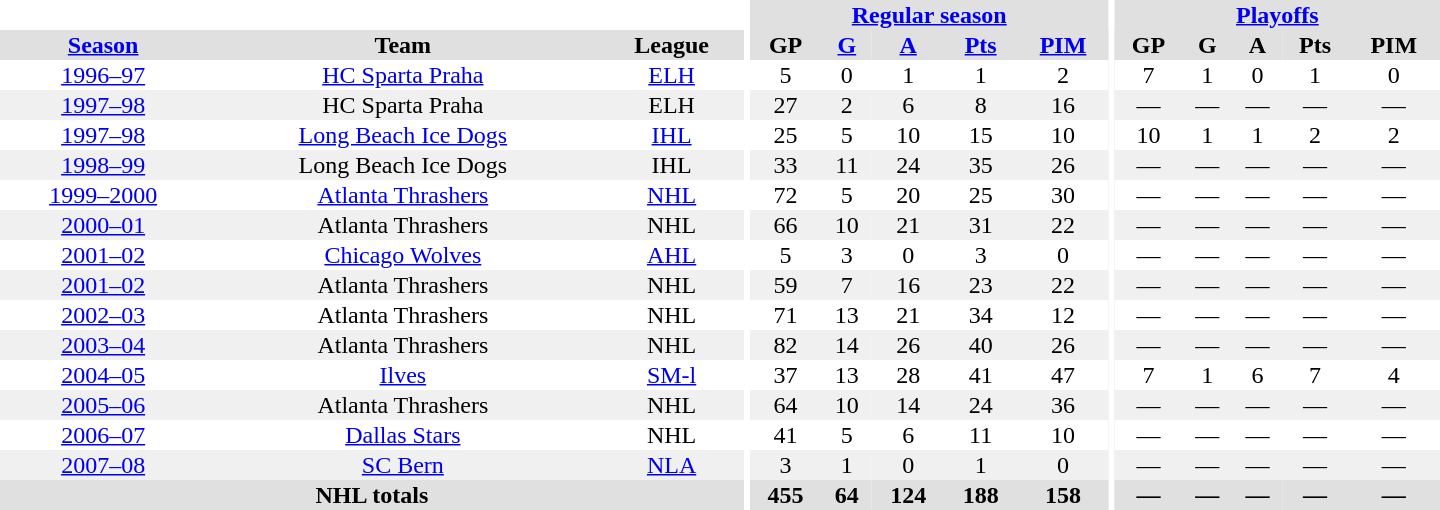<table border="0" cellpadding="1" cellspacing="0" style="text-align:center; width:60em">
<tr bgcolor="#e0e0e0">
<th colspan="3"  bgcolor="#ffffff"></th>
<th rowspan="99" bgcolor="#ffffff"></th>
<th colspan="5"><a href='#'>Regular season</a></th>
<th rowspan="99" bgcolor="#ffffff"></th>
<th colspan="5"><a href='#'>Playoffs</a></th>
</tr>
<tr bgcolor="#e0e0e0">
<th><a href='#'>Season</a></th>
<th>Team</th>
<th>League</th>
<th>GP</th>
<th><a href='#'>G</a></th>
<th><a href='#'>A</a></th>
<th><a href='#'>Pts</a></th>
<th><a href='#'>PIM</a></th>
<th>GP</th>
<th>G</th>
<th>A</th>
<th>Pts</th>
<th>PIM</th>
</tr>
<tr>
<td><a href='#'>1996–97</a></td>
<td><a href='#'>HC Sparta Praha</a></td>
<td><a href='#'>ELH</a></td>
<td>5</td>
<td>0</td>
<td>1</td>
<td>1</td>
<td>2</td>
<td>7</td>
<td>1</td>
<td>0</td>
<td>1</td>
<td>0</td>
</tr>
<tr bgcolor="#f0f0f0">
<td><a href='#'>1997–98</a></td>
<td>HC Sparta Praha</td>
<td>ELH</td>
<td>27</td>
<td>2</td>
<td>6</td>
<td>8</td>
<td>16</td>
<td>—</td>
<td>—</td>
<td>—</td>
<td>—</td>
<td>—</td>
</tr>
<tr>
<td><a href='#'>1997–98</a></td>
<td><a href='#'>Long Beach Ice Dogs</a></td>
<td><a href='#'>IHL</a></td>
<td>25</td>
<td>5</td>
<td>10</td>
<td>15</td>
<td>10</td>
<td>10</td>
<td>1</td>
<td>1</td>
<td>2</td>
<td>2</td>
</tr>
<tr bgcolor="#f0f0f0">
<td><a href='#'>1998–99</a></td>
<td>Long Beach Ice Dogs</td>
<td>IHL</td>
<td>33</td>
<td>11</td>
<td>24</td>
<td>35</td>
<td>26</td>
<td>—</td>
<td>—</td>
<td>—</td>
<td>—</td>
<td>—</td>
</tr>
<tr>
<td><a href='#'>1999–2000</a></td>
<td><a href='#'>Atlanta Thrashers</a></td>
<td><a href='#'>NHL</a></td>
<td>72</td>
<td>5</td>
<td>20</td>
<td>25</td>
<td>30</td>
<td>—</td>
<td>—</td>
<td>—</td>
<td>—</td>
<td>—</td>
</tr>
<tr bgcolor="#f0f0f0">
<td><a href='#'>2000–01</a></td>
<td>Atlanta Thrashers</td>
<td>NHL</td>
<td>66</td>
<td>10</td>
<td>21</td>
<td>31</td>
<td>22</td>
<td>—</td>
<td>—</td>
<td>—</td>
<td>—</td>
<td>—</td>
</tr>
<tr>
<td><a href='#'>2001–02</a></td>
<td><a href='#'>Chicago Wolves</a></td>
<td><a href='#'>AHL</a></td>
<td>5</td>
<td>3</td>
<td>0</td>
<td>3</td>
<td>0</td>
<td>—</td>
<td>—</td>
<td>—</td>
<td>—</td>
<td>—</td>
</tr>
<tr bgcolor="#f0f0f0">
<td><a href='#'>2001–02</a></td>
<td>Atlanta Thrashers</td>
<td>NHL</td>
<td>59</td>
<td>7</td>
<td>16</td>
<td>23</td>
<td>22</td>
<td>—</td>
<td>—</td>
<td>—</td>
<td>—</td>
<td>—</td>
</tr>
<tr>
<td><a href='#'>2002–03</a></td>
<td>Atlanta Thrashers</td>
<td>NHL</td>
<td>71</td>
<td>13</td>
<td>21</td>
<td>34</td>
<td>12</td>
<td>—</td>
<td>—</td>
<td>—</td>
<td>—</td>
<td>—</td>
</tr>
<tr bgcolor="#f0f0f0">
<td><a href='#'>2003–04</a></td>
<td>Atlanta Thrashers</td>
<td>NHL</td>
<td>82</td>
<td>14</td>
<td>26</td>
<td>40</td>
<td>26</td>
<td>—</td>
<td>—</td>
<td>—</td>
<td>—</td>
<td>—</td>
</tr>
<tr>
<td><a href='#'>2004–05</a></td>
<td><a href='#'>Ilves</a></td>
<td><a href='#'>SM-l</a></td>
<td>37</td>
<td>13</td>
<td>28</td>
<td>41</td>
<td>47</td>
<td>7</td>
<td>1</td>
<td>6</td>
<td>7</td>
<td>4</td>
</tr>
<tr bgcolor="#f0f0f0">
<td><a href='#'>2005–06</a></td>
<td>Atlanta Thrashers</td>
<td>NHL</td>
<td>64</td>
<td>10</td>
<td>14</td>
<td>24</td>
<td>36</td>
<td>—</td>
<td>—</td>
<td>—</td>
<td>—</td>
<td>—</td>
</tr>
<tr>
<td><a href='#'>2006–07</a></td>
<td><a href='#'>Dallas Stars</a></td>
<td>NHL</td>
<td>41</td>
<td>5</td>
<td>6</td>
<td>11</td>
<td>10</td>
<td>—</td>
<td>—</td>
<td>—</td>
<td>—</td>
<td>—</td>
</tr>
<tr bgcolor="#f0f0f0">
<td><a href='#'>2007–08</a></td>
<td><a href='#'>SC Bern</a></td>
<td><a href='#'>NLA</a></td>
<td>3</td>
<td>1</td>
<td>0</td>
<td>1</td>
<td>0</td>
<td>—</td>
<td>—</td>
<td>—</td>
<td>—</td>
<td>—</td>
</tr>
<tr bgcolor="#e0e0e0">
<th colspan="3">NHL totals</th>
<th>455</th>
<th>64</th>
<th>124</th>
<th>188</th>
<th>158</th>
<th>—</th>
<th>—</th>
<th>—</th>
<th>—</th>
<th>—</th>
</tr>
</table>
